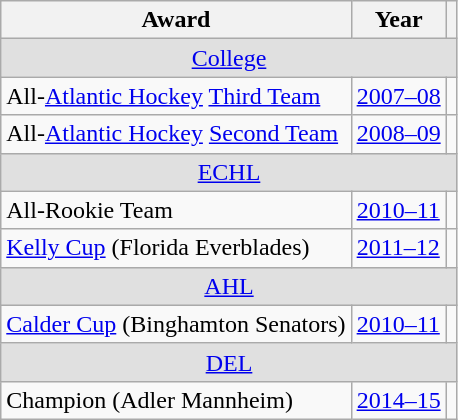<table class="wikitable">
<tr>
<th>Award</th>
<th>Year</th>
<th></th>
</tr>
<tr ALIGN="center" bgcolor="#e0e0e0">
<td colspan="3"><a href='#'>College</a></td>
</tr>
<tr>
<td>All-<a href='#'>Atlantic Hockey</a> <a href='#'>Third Team</a></td>
<td><a href='#'>2007–08</a></td>
<td></td>
</tr>
<tr>
<td>All-<a href='#'>Atlantic Hockey</a> <a href='#'>Second Team</a></td>
<td><a href='#'>2008–09</a></td>
<td></td>
</tr>
<tr ALIGN="center" bgcolor="#e0e0e0">
<td colspan="3"><a href='#'>ECHL</a></td>
</tr>
<tr>
<td>All-Rookie Team</td>
<td><a href='#'>2010–11</a></td>
<td></td>
</tr>
<tr>
<td><a href='#'>Kelly Cup</a> (Florida Everblades)</td>
<td><a href='#'>2011–12</a></td>
<td></td>
</tr>
<tr ALIGN="center" bgcolor="#e0e0e0">
<td colspan="3"><a href='#'>AHL</a></td>
</tr>
<tr>
<td><a href='#'>Calder Cup</a> (Binghamton Senators)</td>
<td><a href='#'>2010–11</a></td>
<td></td>
</tr>
<tr ALIGN="center" bgcolor="#e0e0e0">
<td colspan="3"><a href='#'>DEL</a></td>
</tr>
<tr>
<td>Champion (Adler Mannheim)</td>
<td><a href='#'>2014–15</a></td>
<td></td>
</tr>
</table>
